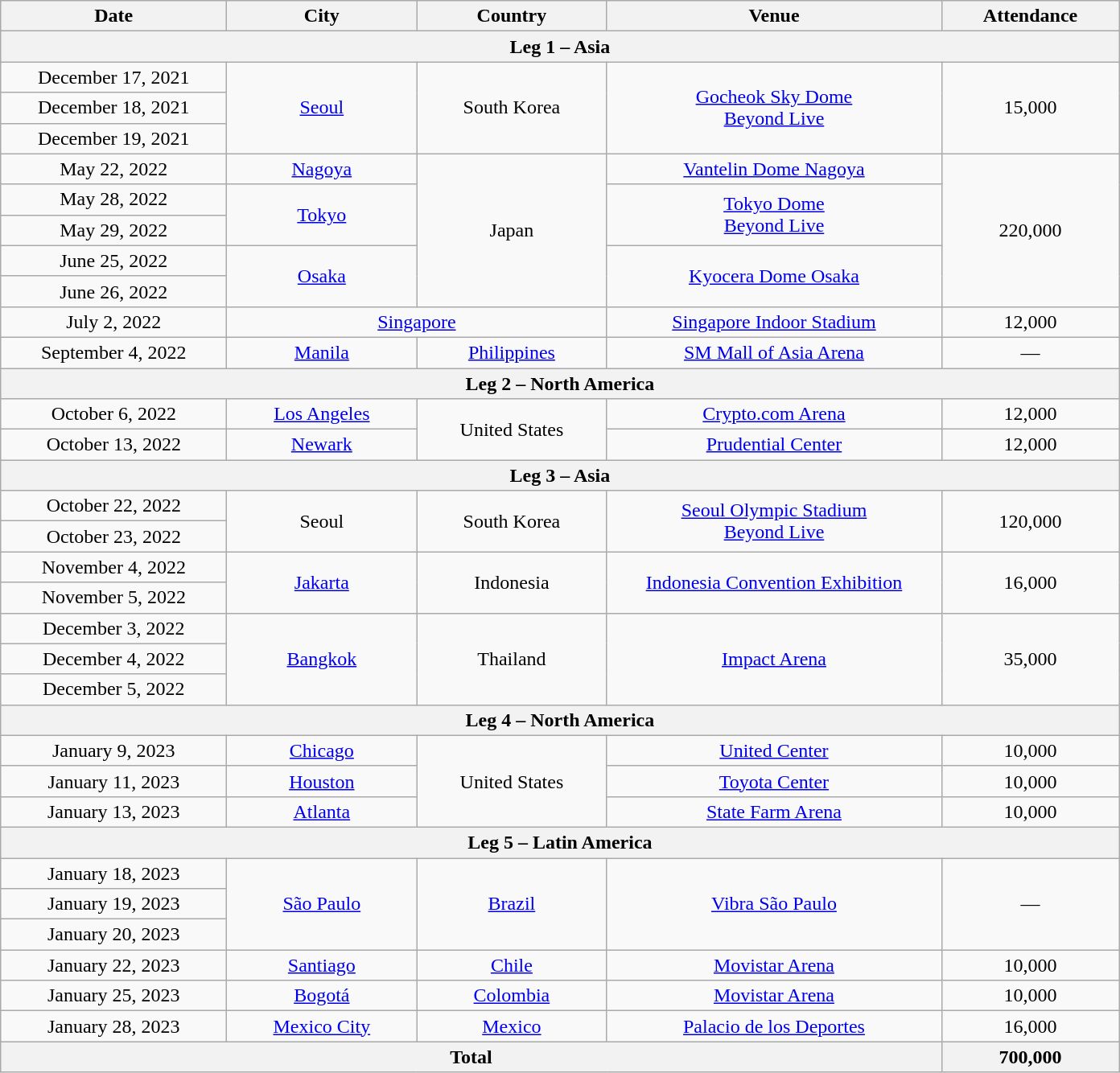<table class="wikitable" style="text-align:center;">
<tr>
<th width="180">Date</th>
<th width="150">City</th>
<th width="150">Country</th>
<th width="270">Venue</th>
<th width="140">Attendance</th>
</tr>
<tr>
<th colspan="5">Leg 1 – Asia</th>
</tr>
<tr>
<td>December 17, 2021</td>
<td rowspan="3"><a href='#'>Seoul</a></td>
<td rowspan="3">South Korea</td>
<td rowspan="3"><a href='#'>Gocheok Sky Dome</a><br><a href='#'>Beyond Live</a></td>
<td rowspan="3">15,000</td>
</tr>
<tr>
<td>December 18, 2021</td>
</tr>
<tr>
<td>December 19, 2021</td>
</tr>
<tr>
<td>May 22, 2022</td>
<td><a href='#'>Nagoya</a></td>
<td rowspan="5">Japan</td>
<td><a href='#'>Vantelin Dome Nagoya</a></td>
<td rowspan="5">220,000</td>
</tr>
<tr>
<td>May 28, 2022</td>
<td rowspan="2"><a href='#'>Tokyo</a></td>
<td rowspan="2"><a href='#'>Tokyo Dome</a><br><a href='#'>Beyond Live</a></td>
</tr>
<tr>
<td>May 29, 2022</td>
</tr>
<tr>
<td>June 25, 2022</td>
<td rowspan="2"><a href='#'>Osaka</a></td>
<td rowspan="2"><a href='#'>Kyocera Dome Osaka</a></td>
</tr>
<tr>
<td>June 26, 2022</td>
</tr>
<tr>
<td>July 2, 2022</td>
<td colspan="2"><a href='#'>Singapore</a></td>
<td><a href='#'>Singapore Indoor Stadium</a></td>
<td>12,000</td>
</tr>
<tr>
<td>September 4, 2022</td>
<td><a href='#'>Manila</a></td>
<td><a href='#'>Philippines</a></td>
<td><a href='#'>SM Mall of Asia Arena</a></td>
<td>—</td>
</tr>
<tr>
<th colspan="5">Leg 2 – North America</th>
</tr>
<tr>
<td>October 6, 2022</td>
<td><a href='#'>Los Angeles</a></td>
<td rowspan="2">United States</td>
<td><a href='#'>Crypto.com Arena</a></td>
<td>12,000</td>
</tr>
<tr>
<td>October 13, 2022</td>
<td><a href='#'>Newark</a></td>
<td><a href='#'>Prudential Center</a></td>
<td>12,000</td>
</tr>
<tr>
<th colspan="5">Leg 3 – Asia</th>
</tr>
<tr>
<td>October 22, 2022</td>
<td rowspan="2">Seoul</td>
<td rowspan="2">South Korea</td>
<td rowspan="2"><a href='#'>Seoul Olympic Stadium</a><br><a href='#'>Beyond Live</a></td>
<td rowspan="2">120,000</td>
</tr>
<tr>
<td>October 23, 2022</td>
</tr>
<tr>
<td>November 4, 2022</td>
<td rowspan="2"><a href='#'>Jakarta</a></td>
<td rowspan="2">Indonesia</td>
<td rowspan="2"><a href='#'>Indonesia Convention Exhibition</a></td>
<td rowspan="2">16,000</td>
</tr>
<tr>
<td>November 5, 2022</td>
</tr>
<tr>
<td>December 3, 2022</td>
<td rowspan="3"><a href='#'>Bangkok</a></td>
<td rowspan="3">Thailand</td>
<td rowspan="3"><a href='#'>Impact Arena</a></td>
<td rowspan="3">35,000</td>
</tr>
<tr>
<td>December 4, 2022</td>
</tr>
<tr>
<td>December 5, 2022</td>
</tr>
<tr>
<th colspan="5">Leg 4 – North America</th>
</tr>
<tr>
<td>January 9, 2023</td>
<td><a href='#'>Chicago</a></td>
<td rowspan="3">United States</td>
<td><a href='#'>United Center</a></td>
<td>10,000</td>
</tr>
<tr>
<td>January 11, 2023</td>
<td><a href='#'>Houston</a></td>
<td><a href='#'>Toyota Center</a></td>
<td>10,000</td>
</tr>
<tr>
<td>January 13, 2023</td>
<td><a href='#'>Atlanta</a></td>
<td><a href='#'>State Farm Arena</a></td>
<td>10,000</td>
</tr>
<tr>
<th colspan="5">Leg 5 – Latin America</th>
</tr>
<tr>
<td>January 18, 2023</td>
<td rowspan="3"><a href='#'>São Paulo</a></td>
<td rowspan="3"><a href='#'>Brazil</a></td>
<td rowspan="3"><a href='#'>Vibra São Paulo</a></td>
<td rowspan="3">—</td>
</tr>
<tr>
<td>January 19, 2023</td>
</tr>
<tr>
<td>January 20, 2023</td>
</tr>
<tr>
<td>January 22, 2023</td>
<td><a href='#'>Santiago</a></td>
<td><a href='#'>Chile</a></td>
<td><a href='#'>Movistar Arena</a></td>
<td>10,000</td>
</tr>
<tr>
<td>January 25, 2023</td>
<td><a href='#'>Bogotá</a></td>
<td><a href='#'>Colombia</a></td>
<td><a href='#'>Movistar Arena</a></td>
<td>10,000</td>
</tr>
<tr>
<td>January 28, 2023</td>
<td><a href='#'>Mexico City</a></td>
<td><a href='#'>Mexico</a></td>
<td><a href='#'>Palacio de los Deportes</a></td>
<td>16,000</td>
</tr>
<tr>
<th colspan="4"><strong>Total</strong></th>
<th><strong>700,000</strong></th>
</tr>
</table>
